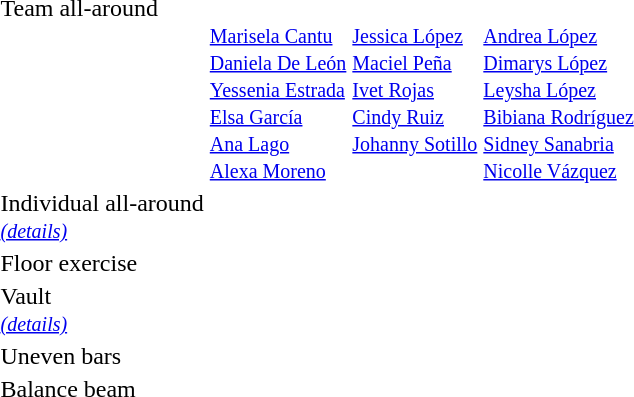<table>
<tr style="vertical-align:top;">
<td>Team all-around </td>
<td><br><small><a href='#'>Marisela Cantu</a><br><a href='#'>Daniela De León</a><br><a href='#'>Yessenia Estrada</a><br><a href='#'>Elsa García</a><br><a href='#'>Ana Lago</a><br><a href='#'>Alexa Moreno</a></small></td>
<td><br><small><a href='#'>Jessica López</a><br><a href='#'>Maciel Peña</a><br><a href='#'>Ivet Rojas</a><br><a href='#'>Cindy Ruiz</a><br><a href='#'>Johanny Sotillo</a></small></td>
<td><br><small><a href='#'>Andrea López</a><br><a href='#'>Dimarys López</a><br><a href='#'>Leysha López</a><br><a href='#'>Bibiana Rodríguez</a><br><a href='#'>Sidney Sanabria</a><br><a href='#'>Nicolle Vázquez</a></small></td>
</tr>
<tr>
<td>Individual all-around <br><small><em><a href='#'>(details)</a></em></small></td>
<td></td>
<td></td>
<td></td>
</tr>
<tr>
<td>Floor exercise </td>
<td></td>
<td></td>
<td><br></td>
</tr>
<tr>
<td>Vault <br><small><em><a href='#'>(details)</a></em></small></td>
<td></td>
<td></td>
<td></td>
</tr>
<tr>
<td>Uneven bars </td>
<td></td>
<td></td>
<td></td>
</tr>
<tr>
<td>Balance beam </td>
<td></td>
<td></td>
<td></td>
</tr>
</table>
